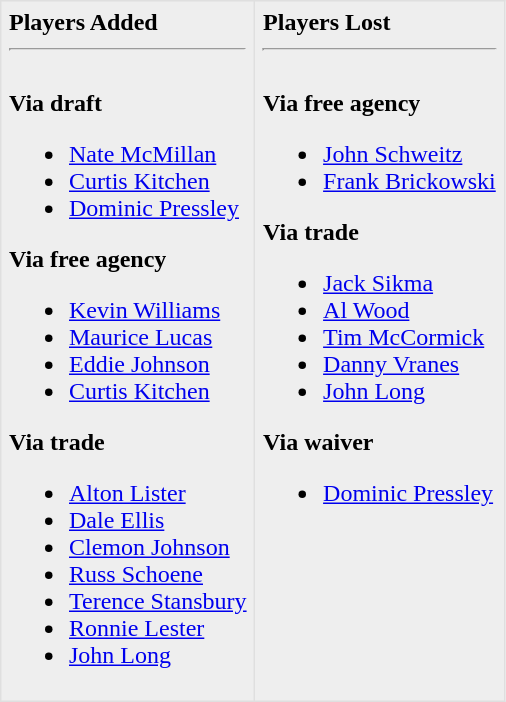<table border=1 style="border-collapse:collapse; background-color:#eeeeee" bordercolor="#DFDFDF" cellpadding="5">
<tr>
<td valign="top"><strong>Players Added</strong> <hr><br><strong>Via draft</strong><ul><li><a href='#'>Nate McMillan</a></li><li><a href='#'>Curtis Kitchen</a></li><li><a href='#'>Dominic Pressley</a></li></ul><strong>Via free agency</strong><ul><li><a href='#'>Kevin Williams</a></li><li><a href='#'>Maurice Lucas</a></li><li><a href='#'>Eddie Johnson</a></li><li><a href='#'>Curtis Kitchen</a></li></ul><strong>Via trade</strong><ul><li><a href='#'>Alton Lister</a></li><li><a href='#'>Dale Ellis</a></li><li><a href='#'>Clemon Johnson</a></li><li><a href='#'>Russ Schoene</a></li><li><a href='#'>Terence Stansbury</a></li><li><a href='#'>Ronnie Lester</a></li><li><a href='#'>John Long</a></li></ul></td>
<td valign="top"><strong>Players Lost</strong> <hr><br><strong>Via free agency</strong><ul><li><a href='#'>John Schweitz</a></li><li><a href='#'>Frank Brickowski</a></li></ul><strong>Via trade</strong><ul><li><a href='#'>Jack Sikma</a></li><li><a href='#'>Al Wood</a></li><li><a href='#'>Tim McCormick</a></li><li><a href='#'>Danny Vranes</a></li><li><a href='#'>John Long</a></li></ul><strong>Via waiver</strong><ul><li><a href='#'>Dominic Pressley</a></li></ul></td>
</tr>
</table>
